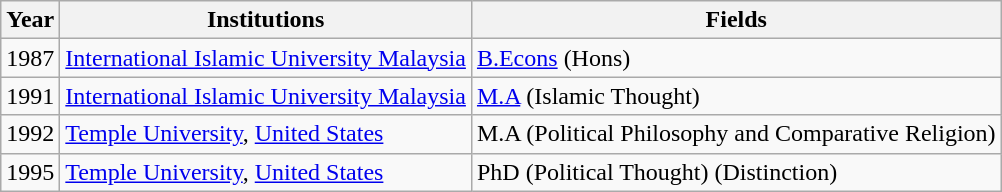<table class="wikitable">
<tr>
<th>Year</th>
<th>Institutions</th>
<th>Fields</th>
</tr>
<tr>
<td>1987</td>
<td><a href='#'>International Islamic University Malaysia</a></td>
<td><a href='#'>B.Econs</a> (Hons)</td>
</tr>
<tr>
<td>1991</td>
<td><a href='#'>International Islamic University Malaysia</a></td>
<td><a href='#'>M.A</a> (Islamic Thought)</td>
</tr>
<tr>
<td>1992</td>
<td><a href='#'>Temple University</a>, <a href='#'>United States</a></td>
<td>M.A (Political Philosophy and Comparative Religion)</td>
</tr>
<tr>
<td>1995</td>
<td><a href='#'>Temple University</a>, <a href='#'>United States</a></td>
<td>PhD (Political Thought) (Distinction)</td>
</tr>
</table>
